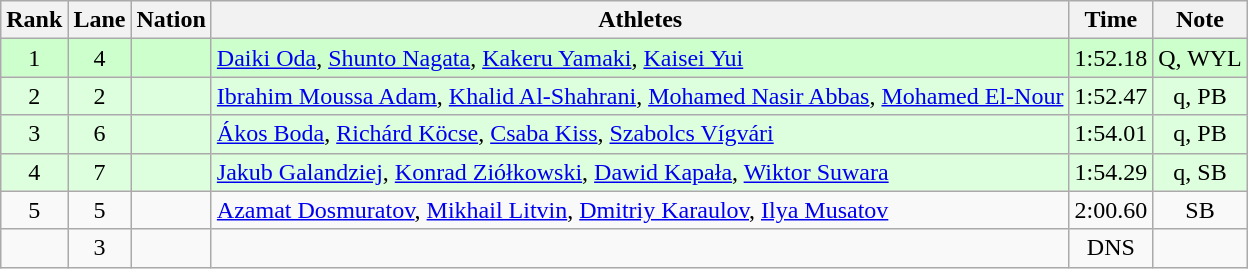<table class="wikitable sortable" style="text-align:center">
<tr>
<th>Rank</th>
<th>Lane</th>
<th>Nation</th>
<th>Athletes</th>
<th>Time</th>
<th>Note</th>
</tr>
<tr bgcolor=ccffcc>
<td>1</td>
<td>4</td>
<td align=left></td>
<td align=left><a href='#'>Daiki Oda</a>, <a href='#'>Shunto Nagata</a>, <a href='#'>Kakeru Yamaki</a>, <a href='#'>Kaisei Yui</a></td>
<td>1:52.18</td>
<td>Q, WYL</td>
</tr>
<tr bgcolor=ddffdd>
<td>2</td>
<td>2</td>
<td align=left></td>
<td align=left><a href='#'>Ibrahim Moussa Adam</a>, <a href='#'>Khalid Al-Shahrani</a>, <a href='#'>Mohamed Nasir Abbas</a>, <a href='#'>Mohamed El-Nour</a></td>
<td>1:52.47</td>
<td>q, PB</td>
</tr>
<tr bgcolor=ddffdd>
<td>3</td>
<td>6</td>
<td align=left></td>
<td align=left><a href='#'>Ákos Boda</a>, <a href='#'>Richárd Köcse</a>, <a href='#'>Csaba Kiss</a>, <a href='#'>Szabolcs Vígvári</a></td>
<td>1:54.01</td>
<td>q, PB</td>
</tr>
<tr bgcolor=ddffdd>
<td>4</td>
<td>7</td>
<td align=left></td>
<td align=left><a href='#'>Jakub Galandziej</a>, <a href='#'>Konrad Ziółkowski</a>, <a href='#'>Dawid Kapała</a>, <a href='#'>Wiktor Suwara</a></td>
<td>1:54.29</td>
<td>q, SB</td>
</tr>
<tr>
<td>5</td>
<td>5</td>
<td align=left></td>
<td align=left><a href='#'>Azamat Dosmuratov</a>, <a href='#'>Mikhail Litvin</a>, <a href='#'>Dmitriy Karaulov</a>, <a href='#'>Ilya Musatov</a></td>
<td>2:00.60</td>
<td>SB</td>
</tr>
<tr>
<td></td>
<td>3</td>
<td align=left></td>
<td></td>
<td>DNS</td>
<td></td>
</tr>
</table>
